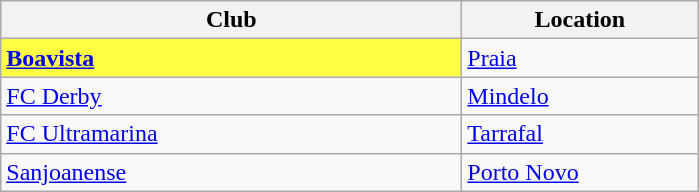<table class="wikitable sortable">
<tr>
<th width="300px" scope="col">Club</th>
<th width="150px" scope="col">Location</th>
</tr>
<tr>
<td bgcolor=#ffff44><strong><a href='#'>Boavista</a></strong></td>
<td><a href='#'>Praia</a></td>
</tr>
<tr>
<td><a href='#'>FC Derby</a></td>
<td><a href='#'>Mindelo</a></td>
</tr>
<tr>
<td><a href='#'>FC Ultramarina</a></td>
<td><a href='#'>Tarrafal</a></td>
</tr>
<tr>
<td><a href='#'>Sanjoanense</a></td>
<td><a href='#'>Porto Novo</a></td>
</tr>
</table>
